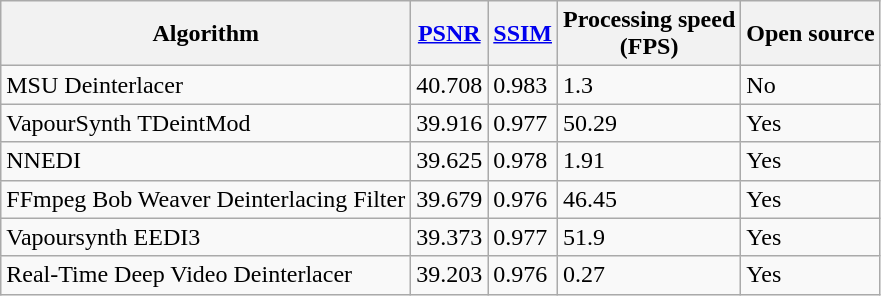<table class="wikitable">
<tr>
<th>Algorithm</th>
<th><a href='#'>PSNR</a></th>
<th><a href='#'>SSIM</a></th>
<th>Processing speed<br>(FPS)</th>
<th>Open source</th>
</tr>
<tr>
<td>MSU Deinterlacer</td>
<td>40.708</td>
<td>0.983</td>
<td>1.3</td>
<td>No</td>
</tr>
<tr>
<td>VapourSynth TDeintMod</td>
<td>39.916</td>
<td>0.977</td>
<td>50.29</td>
<td>Yes</td>
</tr>
<tr>
<td>NNEDI</td>
<td>39.625</td>
<td>0.978</td>
<td>1.91</td>
<td>Yes</td>
</tr>
<tr>
<td>FFmpeg Bob Weaver Deinterlacing Filter</td>
<td>39.679</td>
<td>0.976</td>
<td>46.45</td>
<td>Yes</td>
</tr>
<tr>
<td>Vapoursynth EEDI3</td>
<td>39.373</td>
<td>0.977</td>
<td>51.9</td>
<td>Yes</td>
</tr>
<tr>
<td>Real-Time Deep Video Deinterlacer</td>
<td>39.203</td>
<td>0.976</td>
<td>0.27</td>
<td>Yes</td>
</tr>
</table>
